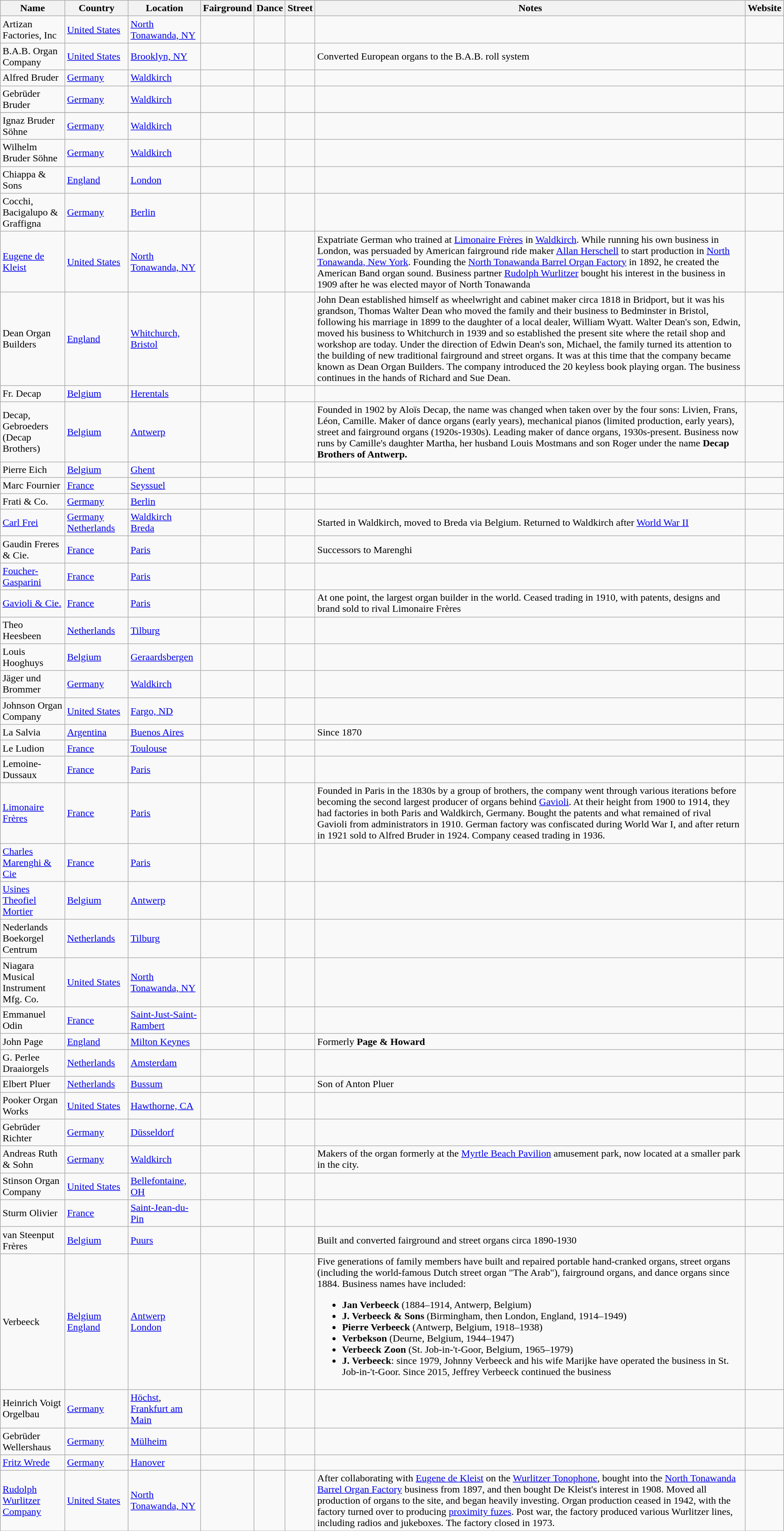<table class="wikitable sortable" style="margin:0.5em auto;">
<tr>
<th>Name</th>
<th Width ="95">Country</th>
<th>Location</th>
<th>Fairground</th>
<th>Dance</th>
<th>Street</th>
<th class="unsortable">Notes</th>
<th class="unsortable">Website</th>
</tr>
<tr>
<td>Artizan Factories, Inc</td>
<td> <a href='#'>United States</a></td>
<td><a href='#'>North Tonawanda, NY</a></td>
<td></td>
<td></td>
<td></td>
<td></td>
<td></td>
</tr>
<tr>
<td>B.A.B. Organ Company</td>
<td> <a href='#'>United States</a></td>
<td><a href='#'>Brooklyn, NY</a></td>
<td></td>
<td></td>
<td></td>
<td>Converted European organs to the B.A.B. roll system</td>
<td></td>
</tr>
<tr>
<td>Alfred Bruder</td>
<td> <a href='#'>Germany</a></td>
<td><a href='#'>Waldkirch</a></td>
<td></td>
<td></td>
<td></td>
<td></td>
<td></td>
</tr>
<tr>
<td>Gebrüder Bruder</td>
<td> <a href='#'>Germany</a></td>
<td><a href='#'>Waldkirch</a></td>
<td></td>
<td></td>
<td></td>
<td></td>
<td></td>
</tr>
<tr>
</tr>
<tr>
<td>Ignaz Bruder Söhne</td>
<td> <a href='#'>Germany</a></td>
<td><a href='#'>Waldkirch</a></td>
<td></td>
<td></td>
<td></td>
<td></td>
<td></td>
</tr>
<tr>
<td>Wilhelm Bruder Söhne</td>
<td> <a href='#'>Germany</a></td>
<td><a href='#'>Waldkirch</a></td>
<td></td>
<td></td>
<td></td>
<td></td>
<td></td>
</tr>
<tr>
<td>Chiappa & Sons</td>
<td> <a href='#'>England</a></td>
<td><a href='#'>London</a></td>
<td></td>
<td></td>
<td></td>
<td></td>
<td></td>
</tr>
<tr>
<td>Cocchi, Bacigalupo & Graffigna</td>
<td> <a href='#'>Germany</a></td>
<td><a href='#'>Berlin</a></td>
<td></td>
<td></td>
<td></td>
<td></td>
<td></td>
</tr>
<tr>
<td><a href='#'>Eugene de Kleist</a></td>
<td> <a href='#'>United States</a></td>
<td><a href='#'>North Tonawanda, NY</a></td>
<td></td>
<td></td>
<td></td>
<td>Expatriate German who trained at <a href='#'>Limonaire Frères</a> in <a href='#'>Waldkirch</a>. While running his own business in London, was persuaded by American fairground ride maker <a href='#'>Allan Herschell</a> to start production in <a href='#'>North Tonawanda, New York</a>. Founding the <a href='#'>North Tonawanda Barrel Organ Factory</a> in 1892, he created the American Band organ sound. Business partner <a href='#'>Rudolph Wurlitzer</a> bought his interest in the business in 1909 after he was elected mayor of North Tonawanda</td>
<td></td>
</tr>
<tr>
<td>Dean Organ Builders</td>
<td> <a href='#'>England</a></td>
<td><a href='#'>Whitchurch, Bristol</a></td>
<td></td>
<td></td>
<td></td>
<td>John Dean established himself as wheelwright and cabinet maker circa 1818 in Bridport, but it was his grandson, Thomas Walter Dean who moved the family and their business to Bedminster in Bristol, following his marriage in 1899 to the daughter of a local dealer, William Wyatt. Walter Dean's son, Edwin, moved his business to Whitchurch in 1939 and so established the present site where the retail shop and workshop are today. Under the direction of Edwin Dean's son, Michael, the family turned its attention to the building of new traditional fairground and street organs. It was at this time that the company became known as Dean Organ Builders. The company introduced the 20 keyless book playing organ. The business continues in the hands of Richard and Sue Dean.</td>
<td></td>
</tr>
<tr>
<td>Fr. Decap</td>
<td> <a href='#'>Belgium</a></td>
<td><a href='#'>Herentals</a></td>
<td></td>
<td></td>
<td></td>
<td></td>
<td></td>
</tr>
<tr>
<td>Decap, Gebroeders (Decap Brothers)</td>
<td> <a href='#'>Belgium</a></td>
<td><a href='#'>Antwerp</a></td>
<td></td>
<td></td>
<td></td>
<td>Founded in 1902 by Aloïs Decap, the name was changed when taken over by the four sons: Livien, Frans, Léon, Camille. Maker of dance organs (early years), mechanical pianos (limited production, early years), street and fairground organs (1920s-1930s). Leading maker of dance organs, 1930s-present. Business now runs by Camille's daughter Martha, her husband Louis Mostmans and son Roger under the name <strong>Decap Brothers of Antwerp.</strong></td>
<td></td>
</tr>
<tr>
<td>Pierre Eich</td>
<td> <a href='#'>Belgium</a></td>
<td><a href='#'>Ghent</a></td>
<td></td>
<td></td>
<td></td>
<td></td>
<td></td>
</tr>
<tr>
<td>Marc Fournier</td>
<td> <a href='#'>France</a></td>
<td><a href='#'>Seyssuel</a></td>
<td></td>
<td></td>
<td></td>
<td></td>
<td></td>
</tr>
<tr>
<td>Frati & Co.</td>
<td> <a href='#'>Germany</a></td>
<td><a href='#'>Berlin</a></td>
<td></td>
<td></td>
<td></td>
<td></td>
<td></td>
</tr>
<tr>
<td><a href='#'>Carl Frei</a></td>
<td> <a href='#'>Germany</a><br> <a href='#'>Netherlands</a></td>
<td><a href='#'>Waldkirch</a><br><a href='#'>Breda</a></td>
<td></td>
<td></td>
<td></td>
<td>Started in Waldkirch, moved to Breda via Belgium. Returned to Waldkirch after <a href='#'>World War II</a></td>
<td></td>
</tr>
<tr>
<td>Gaudin Freres & Cie.</td>
<td> <a href='#'>France</a></td>
<td><a href='#'>Paris</a></td>
<td></td>
<td></td>
<td></td>
<td>Successors to Marenghi</td>
<td></td>
</tr>
<tr>
<td><a href='#'>Foucher-Gasparini</a></td>
<td> <a href='#'>France</a></td>
<td><a href='#'>Paris</a></td>
<td></td>
<td></td>
<td></td>
<td></td>
<td></td>
</tr>
<tr>
<td><a href='#'>Gavioli & Cie.</a></td>
<td> <a href='#'>France</a></td>
<td><a href='#'>Paris</a></td>
<td></td>
<td></td>
<td></td>
<td>At one point, the largest organ builder in the world. Ceased trading in 1910, with patents, designs and brand sold to rival Limonaire Frères</td>
<td></td>
</tr>
<tr>
<td>Theo Heesbeen</td>
<td> <a href='#'>Netherlands</a></td>
<td><a href='#'>Tilburg</a></td>
<td></td>
<td></td>
<td></td>
<td></td>
<td></td>
</tr>
<tr>
<td>Louis Hooghuys</td>
<td> <a href='#'>Belgium</a></td>
<td><a href='#'>Geraardsbergen</a></td>
<td></td>
<td></td>
<td></td>
<td></td>
<td></td>
</tr>
<tr>
<td>Jäger und Brommer</td>
<td> <a href='#'>Germany</a></td>
<td><a href='#'>Waldkirch</a></td>
<td></td>
<td></td>
<td></td>
<td></td>
<td></td>
</tr>
<tr>
<td>Johnson Organ Company</td>
<td> <a href='#'>United States</a></td>
<td><a href='#'>Fargo, ND</a></td>
<td></td>
<td></td>
<td></td>
<td></td>
<td></td>
</tr>
<tr>
<td>La Salvia</td>
<td> <a href='#'>Argentina</a></td>
<td><a href='#'>Buenos Aires</a></td>
<td></td>
<td></td>
<td></td>
<td>Since 1870</td>
<td></td>
</tr>
<tr>
<td>Le Ludion</td>
<td> <a href='#'>France</a></td>
<td><a href='#'>Toulouse</a></td>
<td></td>
<td></td>
<td></td>
<td></td>
<td></td>
</tr>
<tr>
<td>Lemoine-Dussaux</td>
<td> <a href='#'>France</a></td>
<td><a href='#'>Paris</a></td>
<td></td>
<td></td>
<td></td>
<td></td>
<td></td>
</tr>
<tr>
<td><a href='#'>Limonaire Frères</a></td>
<td> <a href='#'>France</a></td>
<td><a href='#'>Paris</a></td>
<td></td>
<td></td>
<td></td>
<td>Founded in Paris in the 1830s by a group of brothers, the company went through various iterations before becoming the second largest producer of organs behind <a href='#'>Gavioli</a>. At their height from 1900 to 1914, they had factories in both Paris and Waldkirch, Germany. Bought the patents and what remained of rival Gavioli from administrators in 1910. German factory was confiscated during World War I, and after return in 1921 sold to Alfred Bruder in 1924. Company ceased trading in 1936.</td>
<td></td>
</tr>
<tr>
<td><a href='#'>Charles Marenghi & Cie</a></td>
<td> <a href='#'>France</a></td>
<td><a href='#'>Paris</a></td>
<td></td>
<td></td>
<td></td>
<td></td>
<td></td>
</tr>
<tr>
<td><a href='#'>Usines Theofiel Mortier</a></td>
<td> <a href='#'>Belgium</a></td>
<td><a href='#'>Antwerp</a></td>
<td></td>
<td></td>
<td></td>
<td></td>
<td> </td>
</tr>
<tr>
<td>Nederlands Boekorgel Centrum</td>
<td> <a href='#'>Netherlands</a></td>
<td><a href='#'>Tilburg</a></td>
<td></td>
<td></td>
<td></td>
<td></td>
<td></td>
</tr>
<tr>
<td>Niagara Musical Instrument Mfg. Co.</td>
<td> <a href='#'>United States</a></td>
<td><a href='#'>North Tonawanda, NY</a></td>
<td></td>
<td></td>
<td></td>
<td></td>
<td></td>
</tr>
<tr>
<td>Emmanuel Odin</td>
<td> <a href='#'>France</a></td>
<td><a href='#'>Saint-Just-Saint-Rambert</a></td>
<td></td>
<td></td>
<td></td>
<td></td>
<td></td>
</tr>
<tr>
<td>John Page</td>
<td> <a href='#'>England</a></td>
<td><a href='#'>Milton Keynes</a></td>
<td></td>
<td></td>
<td></td>
<td>Formerly <strong>Page & Howard</strong></td>
<td></td>
</tr>
<tr>
<td>G. Perlee Draaiorgels</td>
<td> <a href='#'>Netherlands</a></td>
<td><a href='#'>Amsterdam</a></td>
<td></td>
<td></td>
<td></td>
<td></td>
<td></td>
</tr>
<tr>
<td>Elbert Pluer</td>
<td> <a href='#'>Netherlands</a></td>
<td><a href='#'>Bussum</a></td>
<td></td>
<td></td>
<td></td>
<td>Son of Anton Pluer</td>
<td></td>
</tr>
<tr>
<td>Pooker Organ Works</td>
<td> <a href='#'>United States</a></td>
<td><a href='#'>Hawthorne, CA</a></td>
<td></td>
<td></td>
<td></td>
<td></td>
<td></td>
</tr>
<tr>
<td>Gebrüder Richter</td>
<td> <a href='#'>Germany</a></td>
<td><a href='#'>Düsseldorf</a></td>
<td></td>
<td></td>
<td></td>
<td></td>
<td></td>
</tr>
<tr>
<td>Andreas Ruth & Sohn</td>
<td> <a href='#'>Germany</a></td>
<td><a href='#'>Waldkirch</a></td>
<td></td>
<td></td>
<td></td>
<td>Makers of the organ formerly at the <a href='#'>Myrtle Beach Pavilion</a> amusement park, now located at a smaller park in the city.</td>
<td></td>
</tr>
<tr>
<td>Stinson Organ Company</td>
<td> <a href='#'>United States</a></td>
<td><a href='#'>Bellefontaine, OH</a></td>
<td></td>
<td></td>
<td></td>
<td></td>
<td></td>
</tr>
<tr>
<td>Sturm Olivier</td>
<td> <a href='#'>France</a></td>
<td><a href='#'>Saint-Jean-du-Pin</a></td>
<td></td>
<td></td>
<td></td>
<td></td>
<td></td>
</tr>
<tr>
<td>van Steenput Frères</td>
<td> <a href='#'>Belgium</a></td>
<td><a href='#'>Puurs</a></td>
<td></td>
<td></td>
<td></td>
<td>Built and converted fairground and street organs circa 1890-1930</td>
<td></td>
</tr>
<tr>
<td>Verbeeck</td>
<td> <a href='#'>Belgium</a><br> <a href='#'>England</a></td>
<td><a href='#'>Antwerp</a><br><a href='#'>London</a></td>
<td></td>
<td></td>
<td></td>
<td>Five generations of family members have built and repaired portable hand-cranked organs, street organs (including the world-famous Dutch street organ "The Arab"), fairground organs, and dance organs since 1884. Business names have included:<br><ul><li><strong>Jan Verbeeck</strong> (1884–1914, Antwerp, Belgium)</li><li><strong>J. Verbeeck & Sons</strong> (Birmingham, then London, England, 1914–1949)</li><li><strong>Pierre Verbeeck</strong> (Antwerp, Belgium, 1918–1938)</li><li><strong>Verbekson</strong> (Deurne, Belgium, 1944–1947)</li><li><strong>Verbeeck Zoon</strong> (St. Job-in-'t-Goor, Belgium, 1965–1979)</li><li><strong>J. Verbeeck</strong>: since 1979, Johnny Verbeeck and his wife Marijke have operated the business in St. Job-in-'t-Goor. Since 2015, Jeffrey Verbeeck continued the business</li></ul></td>
<td></td>
</tr>
<tr>
<td>Heinrich Voigt Orgelbau</td>
<td> <a href='#'>Germany</a></td>
<td><a href='#'>Höchst</a>, <a href='#'>Frankfurt am Main</a></td>
<td></td>
<td></td>
<td></td>
<td></td>
<td></td>
</tr>
<tr>
<td>Gebrüder Wellershaus</td>
<td> <a href='#'>Germany</a></td>
<td><a href='#'>Mülheim</a></td>
<td></td>
<td></td>
<td></td>
<td></td>
<td></td>
</tr>
<tr>
<td><a href='#'>Fritz Wrede</a></td>
<td> <a href='#'>Germany</a></td>
<td><a href='#'>Hanover</a></td>
<td></td>
<td></td>
<td></td>
<td></td>
<td></td>
</tr>
<tr>
<td><a href='#'>Rudolph Wurlitzer Company</a></td>
<td> <a href='#'>United States</a></td>
<td><a href='#'>North Tonawanda, NY</a></td>
<td></td>
<td></td>
<td></td>
<td>After collaborating with <a href='#'>Eugene de Kleist</a> on the <a href='#'>Wurlitzer Tonophone</a>, bought into the <a href='#'>North Tonawanda Barrel Organ Factory</a> business from 1897, and then bought De Kleist's interest in 1908. Moved all production of organs to the site, and began heavily investing. Organ production ceased in 1942, with the factory turned over to producing <a href='#'>proximity fuzes</a>. Post war, the factory produced various Wurlitzer lines, including radios and jukeboxes. The factory closed in 1973.</td>
<td></td>
</tr>
<tr>
</tr>
</table>
